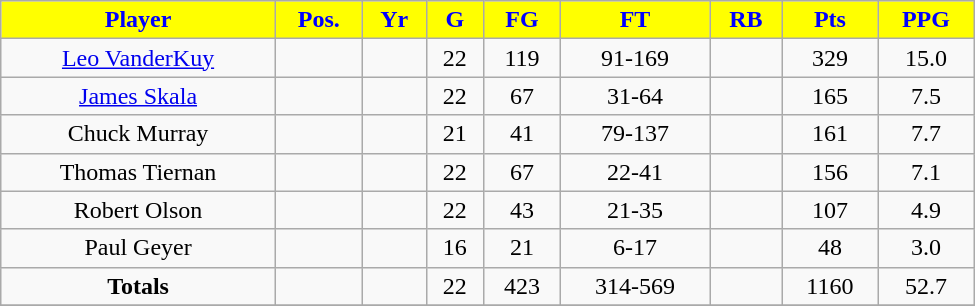<table class="wikitable" width="650">
<tr align="center"  style="background:yellow;color:blue;">
<td><strong>Player</strong></td>
<td><strong>Pos.</strong></td>
<td><strong>Yr</strong></td>
<td><strong>G</strong></td>
<td><strong>FG</strong></td>
<td><strong>FT</strong></td>
<td><strong>RB</strong></td>
<td><strong>Pts</strong></td>
<td><strong>PPG</strong></td>
</tr>
<tr align="center" bgcolor="">
<td><a href='#'>Leo VanderKuy</a></td>
<td></td>
<td></td>
<td>22</td>
<td>119</td>
<td>91-169</td>
<td></td>
<td>329</td>
<td>15.0</td>
</tr>
<tr align="center" bgcolor="">
<td><a href='#'>James Skala</a></td>
<td></td>
<td></td>
<td>22</td>
<td>67</td>
<td>31-64</td>
<td></td>
<td>165</td>
<td>7.5</td>
</tr>
<tr align="center" bgcolor="">
<td>Chuck Murray</td>
<td></td>
<td></td>
<td>21</td>
<td>41</td>
<td>79-137</td>
<td></td>
<td>161</td>
<td>7.7</td>
</tr>
<tr align="center" bgcolor="">
<td>Thomas Tiernan</td>
<td></td>
<td></td>
<td>22</td>
<td>67</td>
<td>22-41</td>
<td></td>
<td>156</td>
<td>7.1</td>
</tr>
<tr align="center" bgcolor="">
<td>Robert Olson</td>
<td></td>
<td></td>
<td>22</td>
<td>43</td>
<td>21-35</td>
<td></td>
<td>107</td>
<td>4.9</td>
</tr>
<tr align="center" bgcolor="">
<td>Paul Geyer</td>
<td></td>
<td></td>
<td>16</td>
<td>21</td>
<td>6-17</td>
<td></td>
<td>48</td>
<td>3.0</td>
</tr>
<tr align="center" bgcolor="">
<td><strong>Totals</strong></td>
<td></td>
<td></td>
<td>22</td>
<td>423</td>
<td>314-569</td>
<td></td>
<td>1160</td>
<td>52.7</td>
</tr>
<tr align="center" bgcolor="">
</tr>
</table>
